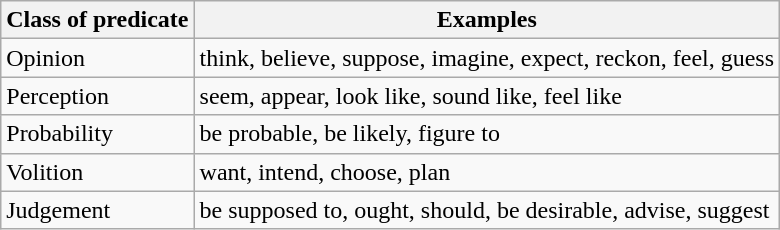<table class="wikitable">
<tr>
<th>Class of predicate</th>
<th>Examples</th>
</tr>
<tr>
<td>Opinion</td>
<td>think, believe, suppose, imagine, expect, reckon, feel, guess</td>
</tr>
<tr>
<td>Perception</td>
<td>seem, appear, look like, sound like, feel like</td>
</tr>
<tr>
<td>Probability</td>
<td>be probable, be likely, figure to</td>
</tr>
<tr>
<td>Volition</td>
<td>want, intend, choose, plan</td>
</tr>
<tr>
<td>Judgement</td>
<td>be supposed to, ought, should, be desirable, advise, suggest</td>
</tr>
</table>
